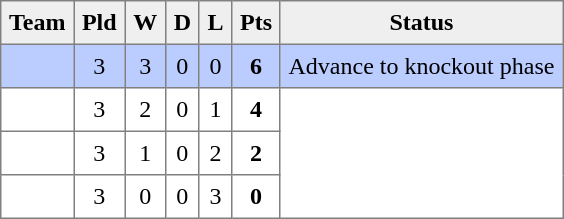<table style=border-collapse:collapse border=1 cellspacing=0 cellpadding=5>
<tr align=center bgcolor=#efefef>
<th>Team</th>
<th>Pld</th>
<th>W</th>
<th>D</th>
<th>L</th>
<th>Pts</th>
<th>Status</th>
</tr>
<tr align=center style="background:#bbccff;">
<td style="text-align:left;"> </td>
<td>3</td>
<td>3</td>
<td>0</td>
<td>0</td>
<td><strong>6</strong></td>
<td rowspan=1>Advance to knockout phase</td>
</tr>
<tr align=center style="background:#FFFFFF;">
<td style="text-align:left;"> </td>
<td>3</td>
<td>2</td>
<td>0</td>
<td>1</td>
<td><strong>4</strong></td>
<td rowspan=3></td>
</tr>
<tr align=center style="background:#FFFFFF;">
<td style="text-align:left;"> </td>
<td>3</td>
<td>1</td>
<td>0</td>
<td>2</td>
<td><strong>2</strong></td>
</tr>
<tr align=center style="background:#FFFFFF;">
<td style="text-align:left;"> </td>
<td>3</td>
<td>0</td>
<td>0</td>
<td>3</td>
<td><strong>0</strong></td>
</tr>
</table>
